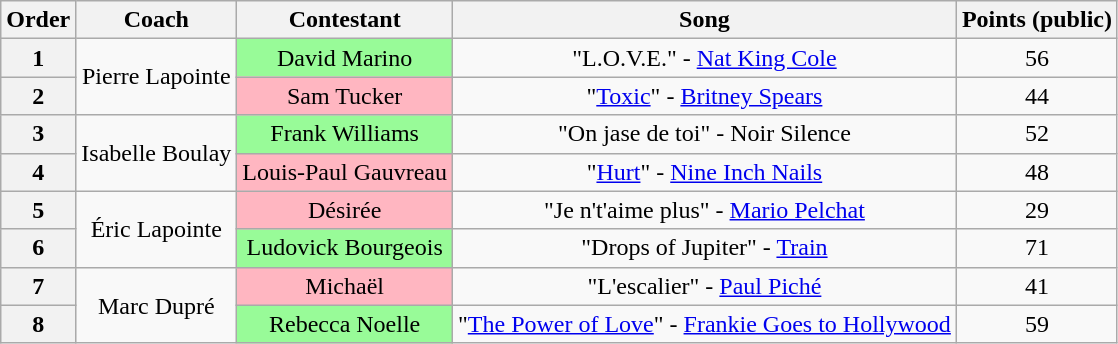<table class="wikitable sortable" style="text-align: center; width: 40 %;">
<tr>
<th>Order</th>
<th>Coach</th>
<th>Contestant</th>
<th>Song</th>
<th>Points (public)</th>
</tr>
<tr>
<th><strong>1</strong></th>
<td rowspan="2">Pierre Lapointe</td>
<td style="background:palegreen">David Marino</td>
<td>"L.O.V.E." - <a href='#'>Nat King Cole</a></td>
<td>56</td>
</tr>
<tr>
<th>2</th>
<td style="background:lightpink">Sam Tucker</td>
<td>"<a href='#'>Toxic</a>" - <a href='#'>Britney Spears</a></td>
<td>44</td>
</tr>
<tr>
<th>3</th>
<td rowspan="2">Isabelle Boulay</td>
<td style="background:palegreen">Frank Williams</td>
<td>"On jase de toi" - Noir Silence</td>
<td>52</td>
</tr>
<tr>
<th>4</th>
<td style="background:lightpink">Louis-Paul Gauvreau</td>
<td>"<a href='#'>Hurt</a>" - <a href='#'>Nine Inch Nails</a></td>
<td>48</td>
</tr>
<tr>
<th>5</th>
<td rowspan="2">Éric Lapointe</td>
<td style="background:lightpink">Désirée</td>
<td>"Je n't'aime plus" - <a href='#'>Mario Pelchat</a></td>
<td>29</td>
</tr>
<tr>
<th>6</th>
<td style="background:palegreen">Ludovick Bourgeois</td>
<td>"Drops of Jupiter" - <a href='#'>Train</a></td>
<td>71</td>
</tr>
<tr>
<th>7</th>
<td rowspan="2">Marc Dupré</td>
<td style="background:lightpink">Michaël</td>
<td>"L'escalier" - <a href='#'>Paul Piché</a></td>
<td>41</td>
</tr>
<tr>
<th>8</th>
<td style="background:palegreen">Rebecca Noelle</td>
<td>"<a href='#'>The Power of Love</a>" - <a href='#'>Frankie Goes to Hollywood</a></td>
<td>59</td>
</tr>
</table>
